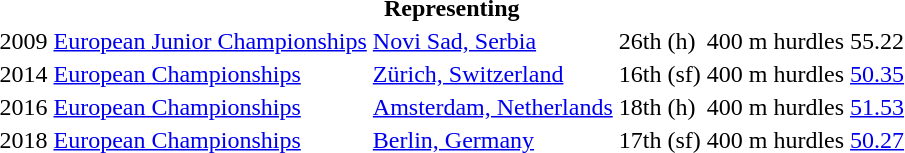<table>
<tr>
<th colspan="6">Representing </th>
</tr>
<tr>
<td>2009</td>
<td><a href='#'>European Junior Championships</a></td>
<td><a href='#'>Novi Sad, Serbia</a></td>
<td>26th (h)</td>
<td>400 m hurdles</td>
<td>55.22</td>
</tr>
<tr>
<td>2014</td>
<td><a href='#'>European Championships</a></td>
<td><a href='#'>Zürich, Switzerland</a></td>
<td>16th (sf)</td>
<td>400 m hurdles</td>
<td><a href='#'>50.35</a></td>
</tr>
<tr>
<td>2016</td>
<td><a href='#'>European Championships</a></td>
<td><a href='#'>Amsterdam, Netherlands</a></td>
<td>18th (h)</td>
<td>400 m hurdles</td>
<td><a href='#'>51.53</a></td>
</tr>
<tr>
<td>2018</td>
<td><a href='#'>European Championships</a></td>
<td><a href='#'>Berlin, Germany</a></td>
<td>17th (sf)</td>
<td>400 m hurdles</td>
<td><a href='#'>50.27</a></td>
</tr>
</table>
